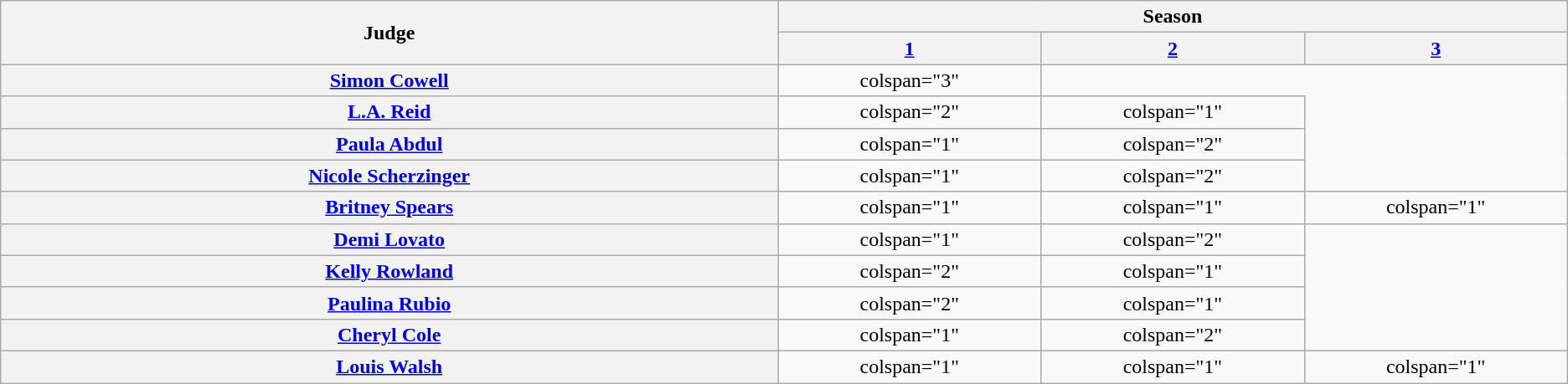<table class="wikitable plainrowheaders" style="text-align:center">
<tr>
<th rowspan="2" style="width:20%;" scope="col">Judge</th>
<th colspan="3">Season</th>
</tr>
<tr>
<th style="width:6.67%;" scope="colspan"><a href='#'>1</a></th>
<th style="width:6.67%;" scope="colspan"><a href='#'>2</a></th>
<th style="width:6.67%;" scope="colspan"><a href='#'>3</a></th>
</tr>
<tr>
<th scope="row" style="text-align: center;"><a href='#'>Simon Cowell</a></th>
<td>colspan="3" </td>
</tr>
<tr>
<th scope="row" style="text-align: center;"><a href='#'>L.A. Reid</a></th>
<td>colspan="2" </td>
<td>colspan="1" </td>
</tr>
<tr>
<th scope="row" style="text-align: center;"><a href='#'>Paula Abdul</a></th>
<td>colspan="1" </td>
<td>colspan="2" </td>
</tr>
<tr>
<th scope="row" style="text-align: center;"><a href='#'>Nicole Scherzinger</a></th>
<td>colspan="1" </td>
<td>colspan="2" </td>
</tr>
<tr>
<th scope="row" style="text-align: center;"><a href='#'>Britney Spears</a></th>
<td>colspan="1" </td>
<td>colspan="1" </td>
<td>colspan="1" </td>
</tr>
<tr>
<th scope="row" style="text-align: center;"><a href='#'>Demi Lovato</a></th>
<td>colspan="1" </td>
<td>colspan="2" </td>
</tr>
<tr>
<th scope="row" style="text-align: center;"><a href='#'>Kelly Rowland</a></th>
<td>colspan="2" </td>
<td>colspan="1" </td>
</tr>
<tr>
<th scope="row" style="text-align: center;"><a href='#'>Paulina Rubio</a></th>
<td>colspan="2" </td>
<td>colspan="1" </td>
</tr>
<tr>
<th scope="row" style="text-align: center;"><a href='#'>Cheryl Cole</a></th>
<td>colspan="1" </td>
<td>colspan="2" </td>
</tr>
<tr>
<th scope="row" style="text-align: center;"><a href='#'>Louis Walsh</a></th>
<td>colspan="1" </td>
<td>colspan="1" </td>
<td>colspan="1" </td>
</tr>
</table>
